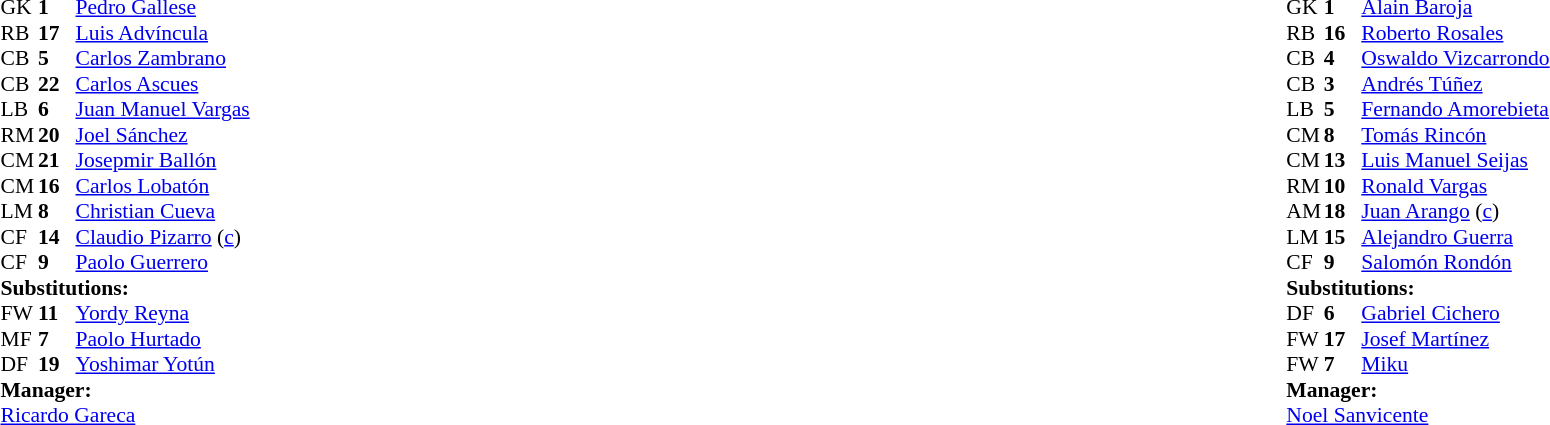<table width="100%">
<tr>
<td width="40%" valign="top"><br><table cellpadding="0" cellspacing="0" style="font-size:90%;">
<tr>
<th width="25"></th>
<th width="25"></th>
</tr>
<tr>
<td>GK</td>
<td><strong>1</strong></td>
<td><a href='#'>Pedro Gallese</a></td>
</tr>
<tr>
<td>RB</td>
<td><strong>17</strong></td>
<td><a href='#'>Luis Advíncula</a></td>
</tr>
<tr>
<td>CB</td>
<td><strong>5</strong></td>
<td><a href='#'>Carlos Zambrano</a></td>
</tr>
<tr>
<td>CB</td>
<td><strong>22</strong></td>
<td><a href='#'>Carlos Ascues</a></td>
</tr>
<tr>
<td>LB</td>
<td><strong>6</strong></td>
<td><a href='#'>Juan Manuel Vargas</a></td>
</tr>
<tr>
<td>RM</td>
<td><strong>20</strong></td>
<td><a href='#'>Joel Sánchez</a></td>
</tr>
<tr>
<td>CM</td>
<td><strong>21</strong></td>
<td><a href='#'>Josepmir Ballón</a></td>
<td></td>
</tr>
<tr>
<td>CM</td>
<td><strong>16</strong></td>
<td><a href='#'>Carlos Lobatón</a></td>
<td></td>
<td></td>
</tr>
<tr>
<td>LM</td>
<td><strong>8</strong></td>
<td><a href='#'>Christian Cueva</a></td>
<td></td>
<td></td>
</tr>
<tr>
<td>CF</td>
<td><strong>14</strong></td>
<td><a href='#'>Claudio Pizarro</a> (<a href='#'>c</a>)</td>
<td></td>
<td></td>
</tr>
<tr>
<td>CF</td>
<td><strong>9</strong></td>
<td><a href='#'>Paolo Guerrero</a></td>
</tr>
<tr>
<td colspan="3"><strong>Substitutions:</strong></td>
</tr>
<tr>
<td>FW</td>
<td><strong>11</strong></td>
<td><a href='#'>Yordy Reyna</a></td>
<td></td>
<td></td>
</tr>
<tr>
<td>MF</td>
<td><strong>7</strong></td>
<td><a href='#'>Paolo Hurtado</a></td>
<td></td>
<td></td>
</tr>
<tr>
<td>DF</td>
<td><strong>19</strong></td>
<td><a href='#'>Yoshimar Yotún</a></td>
<td></td>
<td></td>
</tr>
<tr>
<td colspan="3"><strong>Manager:</strong></td>
</tr>
<tr>
<td colspan="4"> <a href='#'>Ricardo Gareca</a></td>
</tr>
</table>
</td>
<td valign="top"></td>
<td width="50%" valign="top"><br><table align="center" cellpadding="0" cellspacing="0" style="font-size:90%;">
<tr>
<th width="25"></th>
<th width="25"></th>
</tr>
<tr>
<td>GK</td>
<td><strong>1</strong></td>
<td><a href='#'>Alain Baroja</a></td>
</tr>
<tr>
<td>RB</td>
<td><strong>16</strong></td>
<td><a href='#'>Roberto Rosales</a></td>
</tr>
<tr>
<td>CB</td>
<td><strong>4</strong></td>
<td><a href='#'>Oswaldo Vizcarrondo</a></td>
</tr>
<tr>
<td>CB</td>
<td><strong>3</strong></td>
<td><a href='#'>Andrés Túñez</a></td>
</tr>
<tr>
<td>LB</td>
<td><strong>5</strong></td>
<td><a href='#'>Fernando Amorebieta</a></td>
<td></td>
</tr>
<tr>
<td>CM</td>
<td><strong>8</strong></td>
<td><a href='#'>Tomás Rincón</a></td>
</tr>
<tr>
<td>CM</td>
<td><strong>13</strong></td>
<td><a href='#'>Luis Manuel Seijas</a></td>
<td></td>
<td></td>
</tr>
<tr>
<td>RM</td>
<td><strong>10</strong></td>
<td><a href='#'>Ronald Vargas</a></td>
<td></td>
<td></td>
</tr>
<tr>
<td>AM</td>
<td><strong>18</strong></td>
<td><a href='#'>Juan Arango</a> (<a href='#'>c</a>)</td>
<td></td>
<td></td>
</tr>
<tr>
<td>LM</td>
<td><strong>15</strong></td>
<td><a href='#'>Alejandro Guerra</a></td>
</tr>
<tr>
<td>CF</td>
<td><strong>9</strong></td>
<td><a href='#'>Salomón Rondón</a></td>
</tr>
<tr>
<td colspan="3"><strong>Substitutions:</strong></td>
</tr>
<tr>
<td>DF</td>
<td><strong>6</strong></td>
<td><a href='#'>Gabriel Cichero</a></td>
<td></td>
<td></td>
</tr>
<tr>
<td>FW</td>
<td><strong>17</strong></td>
<td><a href='#'>Josef Martínez</a></td>
<td></td>
<td></td>
</tr>
<tr>
<td>FW</td>
<td><strong>7</strong></td>
<td><a href='#'>Miku</a></td>
<td></td>
<td></td>
</tr>
<tr>
<td colspan="3"><strong>Manager:</strong></td>
</tr>
<tr>
<td colspan="4"><a href='#'>Noel Sanvicente</a></td>
</tr>
</table>
</td>
</tr>
</table>
